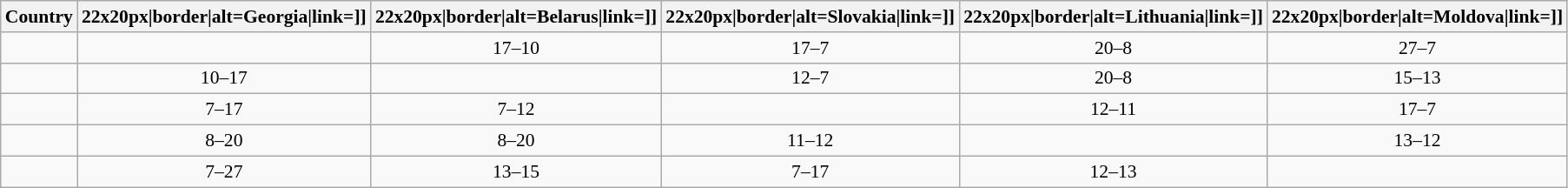<table class="wikitable sortable nowrap" style="text-align:center; font-size:0.9em;">
<tr>
<th>Country</th>
<th [[Image:>22x20px|border|alt=Georgia|link=]]</th>
<th [[Image:>22x20px|border|alt=Belarus|link=]]</th>
<th [[Image:>22x20px|border|alt=Slovakia|link=]]</th>
<th [[Image:>22x20px|border|alt=Lithuania|link=]]</th>
<th [[Image:>22x20px|border|alt=Moldova|link=]]</th>
</tr>
<tr>
<td style="text-align:left;"></td>
<td></td>
<td>17–10</td>
<td>17–7</td>
<td>20–8</td>
<td>27–7</td>
</tr>
<tr>
<td style="text-align:left;"></td>
<td>10–17</td>
<td></td>
<td>12–7</td>
<td>20–8</td>
<td>15–13</td>
</tr>
<tr>
<td style="text-align:left;"></td>
<td>7–17</td>
<td>7–12</td>
<td></td>
<td>12–11</td>
<td>17–7</td>
</tr>
<tr>
<td style="text-align:left;"></td>
<td>8–20</td>
<td>8–20</td>
<td>11–12</td>
<td></td>
<td>13–12</td>
</tr>
<tr>
<td style="text-align:left;"></td>
<td>7–27</td>
<td>13–15</td>
<td>7–17</td>
<td>12–13</td>
<td></td>
</tr>
</table>
